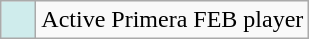<table class="wikitable">
<tr>
<td style="background:#CFECEC; width:1em"></td>
<td>Active Primera FEB player</td>
</tr>
</table>
